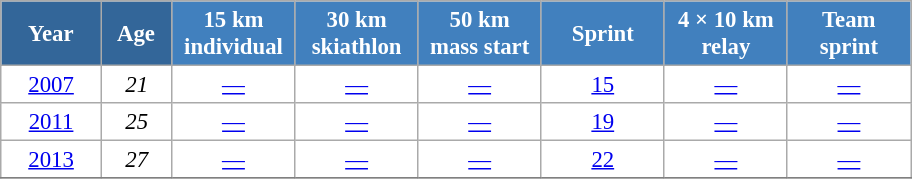<table class="wikitable" style="font-size:95%; text-align:center; border:grey solid 1px; border-collapse:collapse; background:#ffffff;">
<tr>
<th style="background-color:#369; color:white; width:60px;"> Year </th>
<th style="background-color:#369; color:white; width:40px;"> Age </th>
<th style="background-color:#4180be; color:white; width:75px;"> 15 km <br> individual </th>
<th style="background-color:#4180be; color:white; width:75px;"> 30 km <br> skiathlon </th>
<th style="background-color:#4180be; color:white; width:75px;"> 50 km <br> mass start </th>
<th style="background-color:#4180be; color:white; width:75px;"> Sprint </th>
<th style="background-color:#4180be; color:white; width:75px;"> 4 × 10 km <br> relay </th>
<th style="background-color:#4180be; color:white; width:75px;"> Team <br> sprint </th>
</tr>
<tr>
<td><a href='#'>2007</a></td>
<td><em>21</em></td>
<td><a href='#'>—</a></td>
<td><a href='#'>—</a></td>
<td><a href='#'>—</a></td>
<td><a href='#'>15</a></td>
<td><a href='#'>—</a></td>
<td><a href='#'>—</a></td>
</tr>
<tr>
<td><a href='#'>2011</a></td>
<td><em>25</em></td>
<td><a href='#'>—</a></td>
<td><a href='#'>—</a></td>
<td><a href='#'>—</a></td>
<td><a href='#'>19</a></td>
<td><a href='#'>—</a></td>
<td><a href='#'>—</a></td>
</tr>
<tr>
<td><a href='#'>2013</a></td>
<td><em>27</em></td>
<td><a href='#'>—</a></td>
<td><a href='#'>—</a></td>
<td><a href='#'>—</a></td>
<td><a href='#'>22</a></td>
<td><a href='#'>—</a></td>
<td><a href='#'>—</a></td>
</tr>
<tr>
</tr>
</table>
